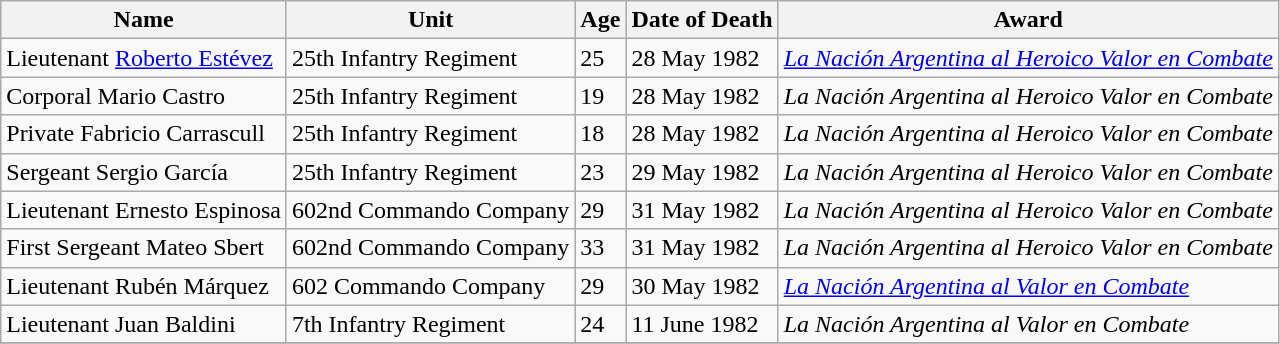<table class="wikitable mw-collapsible">
<tr>
<th>Name</th>
<th>Unit</th>
<th>Age</th>
<th>Date of Death</th>
<th>Award</th>
</tr>
<tr>
<td>Lieutenant <a href='#'>Roberto Estévez</a></td>
<td>25th Infantry Regiment</td>
<td>25</td>
<td>28 May 1982</td>
<td><em><a href='#'>La Nación Argentina al Heroico Valor en Combate</a></em></td>
</tr>
<tr>
<td>Corporal Mario Castro</td>
<td>25th Infantry Regiment</td>
<td>19</td>
<td>28 May 1982</td>
<td><em>La Nación Argentina al Heroico Valor en Combate</em></td>
</tr>
<tr>
<td>Private Fabricio Carrascull</td>
<td>25th Infantry Regiment</td>
<td>18</td>
<td>28 May 1982</td>
<td><em>La Nación Argentina al Heroico Valor en Combate</em></td>
</tr>
<tr>
<td>Sergeant Sergio García</td>
<td>25th Infantry Regiment</td>
<td>23</td>
<td>29 May 1982</td>
<td><em>La Nación Argentina al Heroico Valor en Combate</em></td>
</tr>
<tr>
<td>Lieutenant Ernesto Espinosa</td>
<td>602nd Commando Company</td>
<td>29</td>
<td>31 May 1982</td>
<td><em>La Nación Argentina al Heroico Valor en Combate</em></td>
</tr>
<tr>
<td>First Sergeant Mateo Sbert</td>
<td>602nd Commando Company</td>
<td>33</td>
<td>31 May 1982</td>
<td><em>La Nación Argentina al Heroico Valor en Combate</em></td>
</tr>
<tr>
<td>Lieutenant Rubén Márquez</td>
<td>602 Commando Company</td>
<td>29</td>
<td>30 May 1982</td>
<td><em><a href='#'>La Nación Argentina al Valor en Combate</a></em></td>
</tr>
<tr>
<td>Lieutenant Juan Baldini</td>
<td>7th Infantry Regiment</td>
<td>24</td>
<td>11 June 1982</td>
<td><em>La Nación Argentina al Valor en Combate</em></td>
</tr>
<tr>
</tr>
</table>
